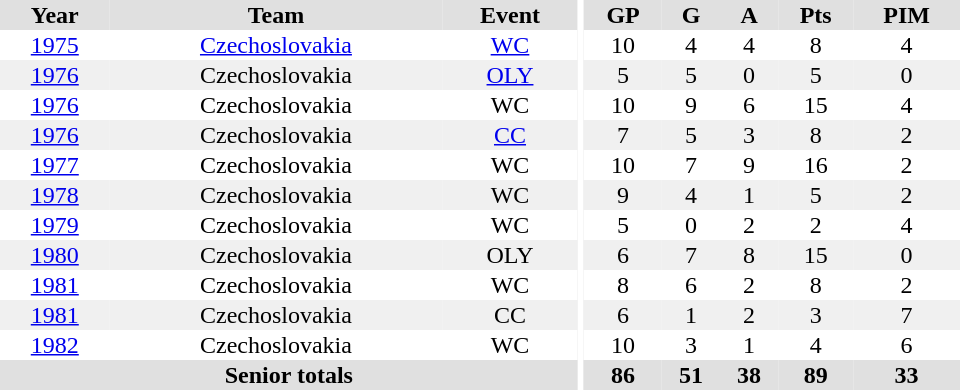<table border="0" cellpadding="1" cellspacing="0" ID="Table3" style="text-align:center; width:40em">
<tr bgcolor="#e0e0e0">
<th>Year</th>
<th>Team</th>
<th>Event</th>
<th rowspan="102" bgcolor="#ffffff"></th>
<th>GP</th>
<th>G</th>
<th>A</th>
<th>Pts</th>
<th>PIM</th>
</tr>
<tr>
<td><a href='#'>1975</a></td>
<td><a href='#'>Czechoslovakia</a></td>
<td><a href='#'>WC</a></td>
<td>10</td>
<td>4</td>
<td>4</td>
<td>8</td>
<td>4</td>
</tr>
<tr bgcolor="#f0f0f0">
<td><a href='#'>1976</a></td>
<td>Czechoslovakia</td>
<td><a href='#'>OLY</a></td>
<td>5</td>
<td>5</td>
<td>0</td>
<td>5</td>
<td>0</td>
</tr>
<tr>
<td><a href='#'>1976</a></td>
<td>Czechoslovakia</td>
<td>WC</td>
<td>10</td>
<td>9</td>
<td>6</td>
<td>15</td>
<td>4</td>
</tr>
<tr bgcolor="#f0f0f0">
<td><a href='#'>1976</a></td>
<td>Czechoslovakia</td>
<td><a href='#'>CC</a></td>
<td>7</td>
<td>5</td>
<td>3</td>
<td>8</td>
<td>2</td>
</tr>
<tr>
<td><a href='#'>1977</a></td>
<td>Czechoslovakia</td>
<td>WC</td>
<td>10</td>
<td>7</td>
<td>9</td>
<td>16</td>
<td>2</td>
</tr>
<tr bgcolor="#f0f0f0">
<td><a href='#'>1978</a></td>
<td>Czechoslovakia</td>
<td>WC</td>
<td>9</td>
<td>4</td>
<td>1</td>
<td>5</td>
<td>2</td>
</tr>
<tr>
<td><a href='#'>1979</a></td>
<td>Czechoslovakia</td>
<td>WC</td>
<td>5</td>
<td>0</td>
<td>2</td>
<td>2</td>
<td>4</td>
</tr>
<tr bgcolor="#f0f0f0">
<td><a href='#'>1980</a></td>
<td>Czechoslovakia</td>
<td>OLY</td>
<td>6</td>
<td>7</td>
<td>8</td>
<td>15</td>
<td>0</td>
</tr>
<tr>
<td><a href='#'>1981</a></td>
<td>Czechoslovakia</td>
<td>WC</td>
<td>8</td>
<td>6</td>
<td>2</td>
<td>8</td>
<td>2</td>
</tr>
<tr bgcolor="#f0f0f0">
<td><a href='#'>1981</a></td>
<td>Czechoslovakia</td>
<td>CC</td>
<td>6</td>
<td>1</td>
<td>2</td>
<td>3</td>
<td>7</td>
</tr>
<tr>
<td><a href='#'>1982</a></td>
<td>Czechoslovakia</td>
<td>WC</td>
<td>10</td>
<td>3</td>
<td>1</td>
<td>4</td>
<td>6</td>
</tr>
<tr bgcolor="#e0e0e0">
<th colspan=3>Senior totals</th>
<th>86</th>
<th>51</th>
<th>38</th>
<th>89</th>
<th>33</th>
</tr>
</table>
